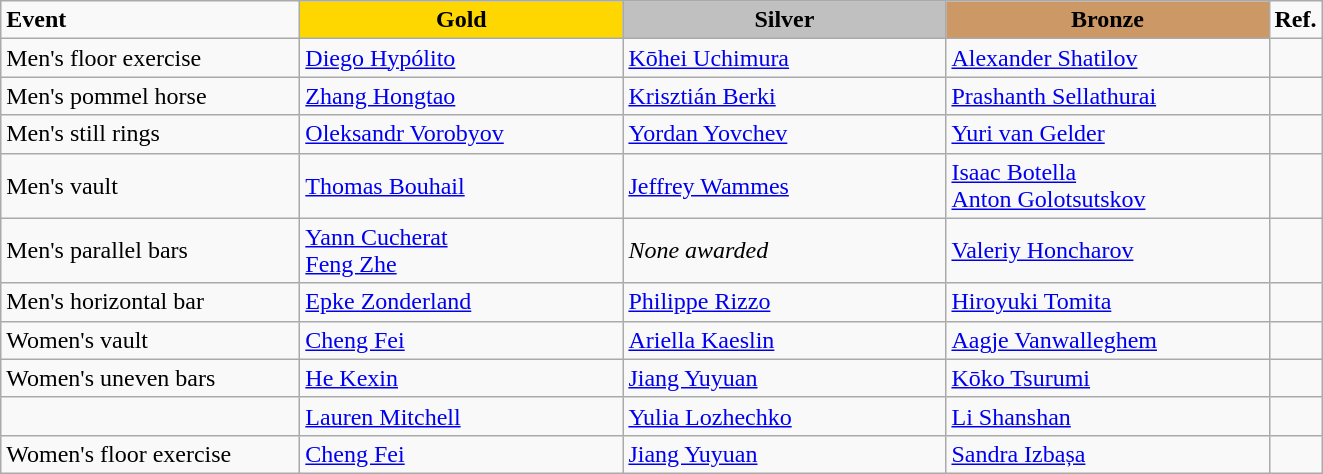<table class="wikitable">
<tr>
<td style="width:12em;"><strong>Event</strong></td>
<td style="text-align:center; background:gold; width:13em;"><strong>Gold</strong></td>
<td style="text-align:center; background:silver; width:13em;"><strong>Silver</strong></td>
<td style="text-align:center; background:#c96; width:13em;"><strong>Bronze</strong></td>
<td style="width:1em;"><strong>Ref.</strong></td>
</tr>
<tr>
<td>Men's floor exercise</td>
<td> <a href='#'>Diego Hypólito</a></td>
<td> <a href='#'>Kōhei Uchimura</a></td>
<td> <a href='#'>Alexander Shatilov</a></td>
<td></td>
</tr>
<tr>
<td>Men's pommel horse</td>
<td> <a href='#'>Zhang Hongtao</a></td>
<td> <a href='#'>Krisztián Berki</a></td>
<td> <a href='#'>Prashanth Sellathurai</a></td>
<td></td>
</tr>
<tr>
<td>Men's still rings</td>
<td> <a href='#'>Oleksandr Vorobyov</a></td>
<td> <a href='#'>Yordan Yovchev</a></td>
<td> <a href='#'>Yuri van Gelder</a></td>
<td></td>
</tr>
<tr>
<td>Men's vault</td>
<td> <a href='#'>Thomas Bouhail</a></td>
<td> <a href='#'>Jeffrey Wammes</a></td>
<td> <a href='#'>Isaac Botella</a> <br>  <a href='#'>Anton Golotsutskov</a></td>
<td></td>
</tr>
<tr>
<td>Men's parallel bars</td>
<td> <a href='#'>Yann Cucherat</a> <br>  <a href='#'>Feng Zhe</a></td>
<td><em>None awarded</em></td>
<td> <a href='#'>Valeriy Honcharov</a></td>
<td></td>
</tr>
<tr>
<td>Men's horizontal bar</td>
<td> <a href='#'>Epke Zonderland</a></td>
<td> <a href='#'>Philippe Rizzo</a></td>
<td> <a href='#'>Hiroyuki Tomita</a></td>
<td></td>
</tr>
<tr>
<td>Women's vault</td>
<td> <a href='#'>Cheng Fei</a></td>
<td> <a href='#'>Ariella Kaeslin</a></td>
<td> <a href='#'>Aagje Vanwalleghem</a></td>
<td></td>
</tr>
<tr>
<td>Women's uneven bars</td>
<td> <a href='#'>He Kexin</a></td>
<td> <a href='#'>Jiang Yuyuan</a></td>
<td> <a href='#'>Kōko Tsurumi</a></td>
<td></td>
</tr>
<tr>
<td></td>
<td> <a href='#'>Lauren Mitchell</a></td>
<td> <a href='#'>Yulia Lozhechko</a></td>
<td> <a href='#'>Li Shanshan</a></td>
<td></td>
</tr>
<tr>
<td>Women's floor exercise</td>
<td> <a href='#'>Cheng Fei</a></td>
<td> <a href='#'>Jiang Yuyuan</a></td>
<td> <a href='#'>Sandra Izbașa</a></td>
<td></td>
</tr>
</table>
